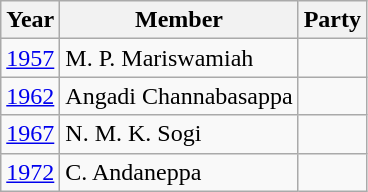<table class="wikitable sortable">
<tr>
<th>Year</th>
<th>Member</th>
<th colspan="2">Party</th>
</tr>
<tr>
<td><a href='#'>1957</a></td>
<td>M. P. Mariswamiah</td>
<td></td>
</tr>
<tr>
<td><a href='#'>1962</a></td>
<td>Angadi Channabasappa</td>
<td></td>
</tr>
<tr>
<td><a href='#'>1967</a></td>
<td>N. M. K. Sogi</td>
<td></td>
</tr>
<tr>
<td><a href='#'>1972</a></td>
<td>C. Andaneppa</td>
</tr>
</table>
